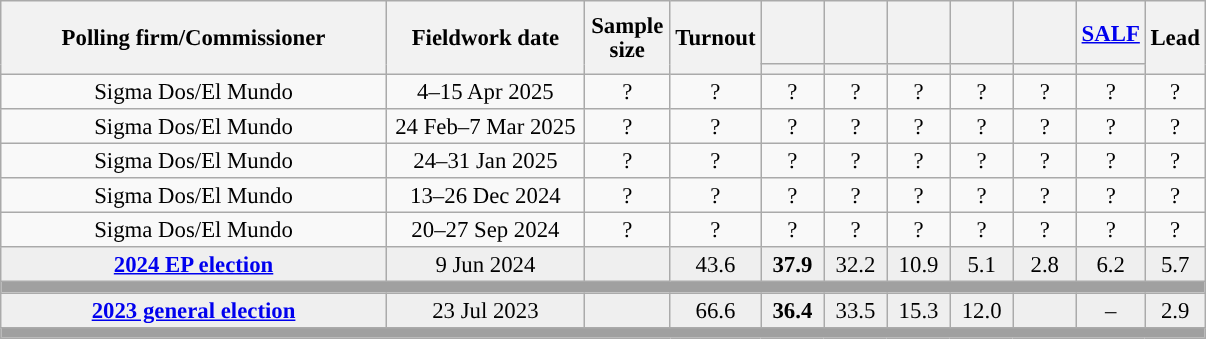<table class="wikitable collapsible collapsed" style="text-align:center; font-size:95%; line-height:16px;">
<tr style="height:42px;">
<th style="width:250px;" rowspan="2">Polling firm/Commissioner</th>
<th style="width:125px;" rowspan="2">Fieldwork date</th>
<th style="width:50px;" rowspan="2">Sample size</th>
<th style="width:45px;" rowspan="2">Turnout</th>
<th style="width:35px;"></th>
<th style="width:35px;"></th>
<th style="width:35px;"></th>
<th style="width:35px;"></th>
<th style="width:35px;"></th>
<th style="width:35px;"><a href='#'>SALF</a></th>
<th style="width:30px;" rowspan="2">Lead</th>
</tr>
<tr>
<th style="color:inherit;background:"></th>
<th style="color:inherit;background:"></th>
<th style="color:inherit;background:"></th>
<th style="color:inherit;background:"></th>
<th style="color:inherit;background:"></th>
<th style="color:inherit;background:"></th>
</tr>
<tr>
<td>Sigma Dos/El Mundo</td>
<td>4–15 Apr 2025</td>
<td>?</td>
<td>?</td>
<td>?<br></td>
<td>?<br></td>
<td>?<br></td>
<td>?<br></td>
<td>?<br></td>
<td>?<br></td>
<td style="background:">?</td>
</tr>
<tr>
<td>Sigma Dos/El Mundo</td>
<td>24 Feb–7 Mar 2025</td>
<td>?</td>
<td>?</td>
<td>?<br></td>
<td>?<br></td>
<td>?<br></td>
<td>?<br></td>
<td>?<br></td>
<td>?<br></td>
<td style="background:">?</td>
</tr>
<tr>
<td>Sigma Dos/El Mundo</td>
<td>24–31 Jan 2025</td>
<td>?</td>
<td>?</td>
<td>?<br></td>
<td>?<br></td>
<td>?<br></td>
<td>?<br></td>
<td>?<br></td>
<td>?<br></td>
<td style="background:">?</td>
</tr>
<tr>
<td>Sigma Dos/El Mundo</td>
<td>13–26 Dec 2024</td>
<td>?</td>
<td>?</td>
<td>?<br></td>
<td>?<br></td>
<td>?<br></td>
<td>?<br></td>
<td>?<br></td>
<td>?<br></td>
<td style="background:">?</td>
</tr>
<tr>
<td>Sigma Dos/El Mundo</td>
<td>20–27 Sep 2024</td>
<td>?</td>
<td>?</td>
<td>?<br></td>
<td>?<br></td>
<td>?<br></td>
<td>?<br></td>
<td>?<br></td>
<td>?<br></td>
<td style="background:">?</td>
</tr>
<tr style="background:#EFEFEF;">
<td><strong><a href='#'>2024 EP election</a></strong></td>
<td>9 Jun 2024</td>
<td></td>
<td>43.6</td>
<td><strong>37.9</strong><br></td>
<td>32.2<br></td>
<td>10.9<br></td>
<td>5.1<br></td>
<td>2.8<br></td>
<td>6.2<br></td>
<td style="background:">5.7</td>
</tr>
<tr>
<td colspan="11" style="background:#A0A0A0"></td>
</tr>
<tr style="background:#EFEFEF;">
<td><strong><a href='#'>2023 general election</a></strong></td>
<td>23 Jul 2023</td>
<td></td>
<td>66.6</td>
<td><strong>36.4</strong><br></td>
<td>33.5<br></td>
<td>15.3<br></td>
<td>12.0<br></td>
<td></td>
<td>–</td>
<td style="background:">2.9</td>
</tr>
<tr>
<td colspan="11" style="background:#A0A0A0"></td>
</tr>
</table>
